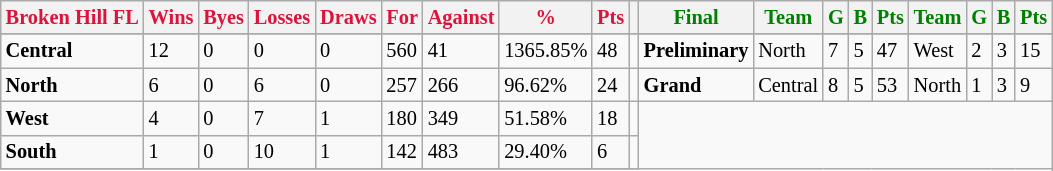<table style="font-size: 85%; text-align: left;" class="wikitable">
<tr>
<th style="color:crimson">Broken Hill FL</th>
<th style="color:crimson">Wins</th>
<th style="color:crimson">Byes</th>
<th style="color:crimson">Losses</th>
<th style="color:crimson">Draws</th>
<th style="color:crimson">For</th>
<th style="color:crimson">Against</th>
<th style="color:crimson">%</th>
<th style="color:crimson">Pts</th>
<th></th>
<th style="color:green">Final</th>
<th style="color:green">Team</th>
<th style="color:green">G</th>
<th style="color:green">B</th>
<th style="color:green">Pts</th>
<th style="color:green">Team</th>
<th style="color:green">G</th>
<th style="color:green">B</th>
<th style="color:green">Pts</th>
</tr>
<tr>
</tr>
<tr>
</tr>
<tr>
<td><strong>	Central	</strong></td>
<td>12</td>
<td>0</td>
<td>0</td>
<td>0</td>
<td>560</td>
<td>41</td>
<td>1365.85%</td>
<td>48</td>
<td></td>
<td><strong>Preliminary</strong></td>
<td>North</td>
<td>7</td>
<td>5</td>
<td>47</td>
<td>West</td>
<td>2</td>
<td>3</td>
<td>15</td>
</tr>
<tr>
<td><strong>	North	</strong></td>
<td>6</td>
<td>0</td>
<td>6</td>
<td>0</td>
<td>257</td>
<td>266</td>
<td>96.62%</td>
<td>24</td>
<td></td>
<td><strong>Grand</strong></td>
<td>Central</td>
<td>8</td>
<td>5</td>
<td>53</td>
<td>North</td>
<td>1</td>
<td>3</td>
<td>9</td>
</tr>
<tr>
<td><strong>	West	</strong></td>
<td>4</td>
<td>0</td>
<td>7</td>
<td>1</td>
<td>180</td>
<td>349</td>
<td>51.58%</td>
<td>18</td>
<td></td>
</tr>
<tr>
<td><strong>	South	</strong></td>
<td>1</td>
<td>0</td>
<td>10</td>
<td>1</td>
<td>142</td>
<td>483</td>
<td>29.40%</td>
<td>6</td>
<td></td>
</tr>
<tr>
</tr>
</table>
